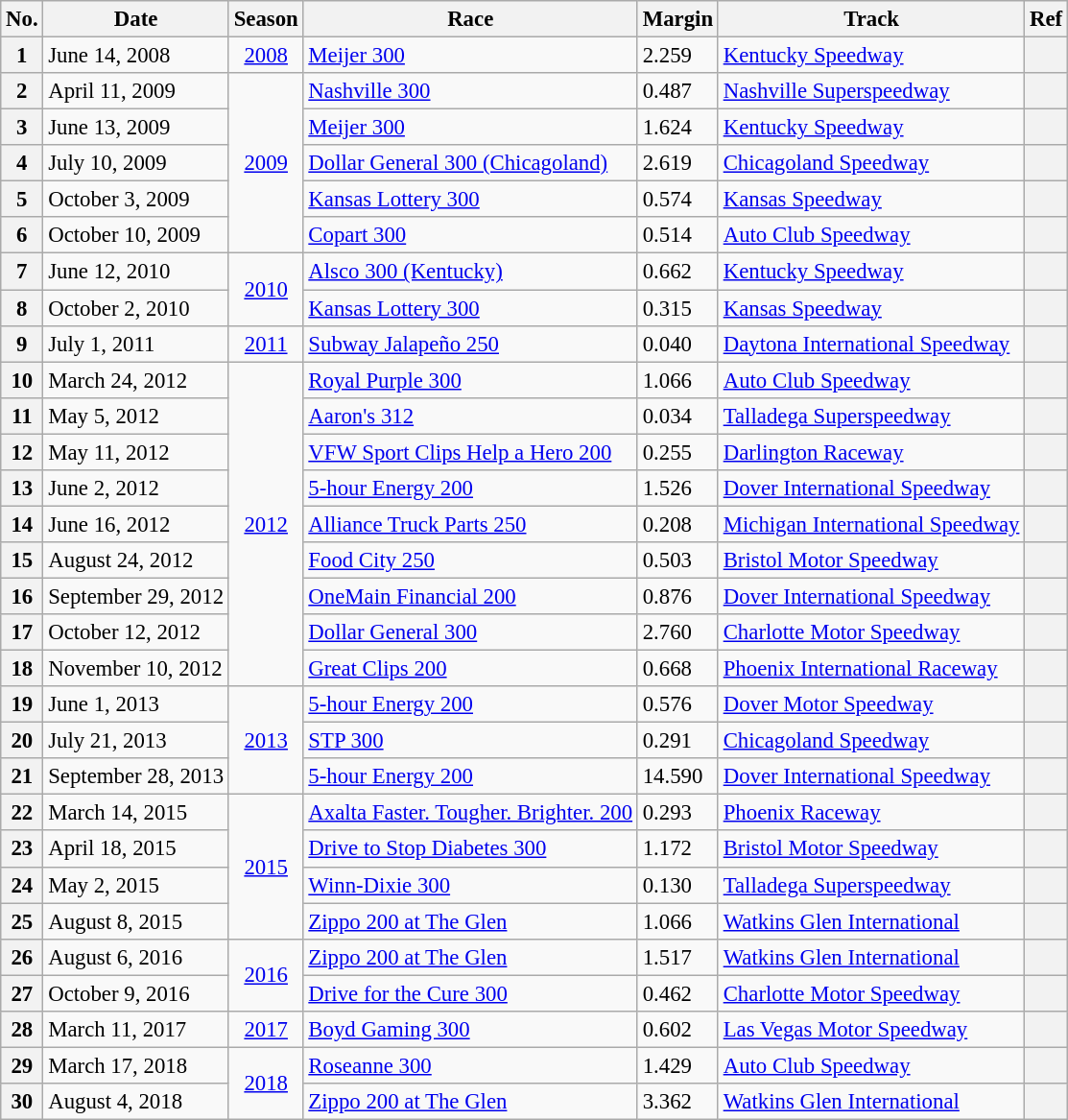<table class="wikitable sortable plainrowheaders" style="font-size:95%">
<tr>
<th scope="col" class="unsortable">No.</th>
<th scope="col" class="unsortable">Date</th>
<th scope="col" class="unsortable">Season</th>
<th scope="col" class="unsortable">Race</th>
<th>Margin</th>
<th scope="col" class="unsortable">Track</th>
<th scope="col" class="unsortable">Ref</th>
</tr>
<tr>
<th scope="row">1</th>
<td>June 14, 2008</td>
<td style="text-align:center;"><a href='#'>2008</a></td>
<td><a href='#'>Meijer 300</a></td>
<td>2.259</td>
<td><a href='#'>Kentucky Speedway</a></td>
<th></th>
</tr>
<tr>
<th scope="row">2</th>
<td>April 11, 2009</td>
<td style="text-align:center;" rowspan="5"><a href='#'>2009</a></td>
<td><a href='#'>Nashville 300</a></td>
<td>0.487</td>
<td><a href='#'>Nashville Superspeedway</a></td>
<th></th>
</tr>
<tr>
<th scope="row">3</th>
<td>June 13, 2009</td>
<td><a href='#'>Meijer 300</a></td>
<td>1.624</td>
<td><a href='#'>Kentucky Speedway</a></td>
<th></th>
</tr>
<tr>
<th scope="row">4</th>
<td>July 10, 2009</td>
<td><a href='#'>Dollar General 300 (Chicagoland)</a></td>
<td>2.619</td>
<td><a href='#'>Chicagoland Speedway</a></td>
<th></th>
</tr>
<tr>
<th scope="row">5</th>
<td>October 3, 2009</td>
<td><a href='#'>Kansas Lottery 300</a></td>
<td>0.574</td>
<td><a href='#'>Kansas Speedway</a></td>
<th></th>
</tr>
<tr>
<th scope="row">6</th>
<td>October 10, 2009</td>
<td><a href='#'>Copart 300</a></td>
<td>0.514</td>
<td><a href='#'>Auto Club Speedway</a></td>
<th></th>
</tr>
<tr>
<th scope="row">7</th>
<td>June 12, 2010</td>
<td rowspan="2" style="text-align:center;"><a href='#'>2010</a></td>
<td><a href='#'>Alsco 300 (Kentucky)</a></td>
<td>0.662</td>
<td><a href='#'>Kentucky Speedway</a></td>
<th></th>
</tr>
<tr>
<th scope="row">8</th>
<td>October 2, 2010</td>
<td><a href='#'>Kansas Lottery 300</a></td>
<td>0.315</td>
<td><a href='#'>Kansas Speedway</a></td>
<th></th>
</tr>
<tr>
<th scope="row">9</th>
<td>July 1, 2011</td>
<td style="text-align:center;"><a href='#'>2011</a></td>
<td><a href='#'>Subway Jalapeño 250</a></td>
<td>0.040</td>
<td><a href='#'>Daytona International Speedway</a></td>
<th></th>
</tr>
<tr>
<th scope="row">10</th>
<td>March 24, 2012</td>
<td style="text-align:center;" rowspan="9"><a href='#'>2012</a></td>
<td><a href='#'>Royal Purple 300</a></td>
<td>1.066</td>
<td><a href='#'>Auto Club Speedway</a></td>
<th></th>
</tr>
<tr>
<th scope="row">11</th>
<td>May 5, 2012</td>
<td><a href='#'>Aaron's 312</a></td>
<td>0.034</td>
<td><a href='#'>Talladega Superspeedway</a></td>
<th></th>
</tr>
<tr>
<th scope="row">12</th>
<td>May 11, 2012</td>
<td><a href='#'>VFW Sport Clips Help a Hero 200</a></td>
<td>0.255</td>
<td><a href='#'>Darlington Raceway</a></td>
<th></th>
</tr>
<tr>
<th scope="row">13</th>
<td>June 2, 2012</td>
<td><a href='#'>5-hour Energy 200</a></td>
<td>1.526</td>
<td><a href='#'>Dover International Speedway</a></td>
<th></th>
</tr>
<tr>
<th scope="row">14</th>
<td>June 16, 2012</td>
<td><a href='#'>Alliance Truck Parts 250</a></td>
<td>0.208</td>
<td><a href='#'>Michigan International Speedway</a></td>
<th></th>
</tr>
<tr>
<th scope="row">15</th>
<td>August 24, 2012</td>
<td><a href='#'>Food City 250</a></td>
<td>0.503</td>
<td><a href='#'>Bristol Motor Speedway</a></td>
<th></th>
</tr>
<tr>
<th scope="row">16</th>
<td>September 29, 2012</td>
<td><a href='#'>OneMain Financial 200</a></td>
<td>0.876</td>
<td><a href='#'>Dover International Speedway</a></td>
<th></th>
</tr>
<tr>
<th scope="row">17</th>
<td>October 12, 2012</td>
<td><a href='#'>Dollar General 300</a></td>
<td>2.760</td>
<td><a href='#'>Charlotte Motor Speedway</a></td>
<th></th>
</tr>
<tr>
<th scope="row">18</th>
<td>November 10, 2012</td>
<td><a href='#'>Great Clips 200</a></td>
<td>0.668</td>
<td><a href='#'>Phoenix International Raceway</a></td>
<th></th>
</tr>
<tr>
<th scope="row">19</th>
<td>June 1, 2013</td>
<td style="text-align:center;" rowspan="3"><a href='#'>2013</a></td>
<td><a href='#'>5-hour Energy 200</a></td>
<td>0.576</td>
<td><a href='#'>Dover Motor Speedway</a></td>
<th></th>
</tr>
<tr>
<th scope="row">20</th>
<td>July 21, 2013</td>
<td><a href='#'>STP 300</a></td>
<td>0.291</td>
<td><a href='#'>Chicagoland Speedway</a></td>
<th></th>
</tr>
<tr>
<th scope="row">21</th>
<td>September 28, 2013</td>
<td><a href='#'>5-hour Energy 200</a></td>
<td>14.590</td>
<td><a href='#'>Dover International Speedway</a></td>
<th></th>
</tr>
<tr>
<th scope="row">22</th>
<td>March 14, 2015</td>
<td rowspan="4" style="text-align:center;"><a href='#'>2015</a></td>
<td><a href='#'>Axalta Faster. Tougher. Brighter. 200</a></td>
<td>0.293</td>
<td><a href='#'>Phoenix Raceway</a></td>
<th></th>
</tr>
<tr>
<th scope="row">23</th>
<td>April 18, 2015</td>
<td><a href='#'>Drive to Stop Diabetes 300</a></td>
<td>1.172</td>
<td><a href='#'>Bristol Motor Speedway</a></td>
<th></th>
</tr>
<tr>
<th scope="row">24</th>
<td>May 2, 2015</td>
<td><a href='#'>Winn-Dixie 300</a></td>
<td>0.130</td>
<td><a href='#'>Talladega Superspeedway</a></td>
<th></th>
</tr>
<tr>
<th scope="row">25</th>
<td>August 8, 2015</td>
<td><a href='#'>Zippo 200 at The Glen</a></td>
<td>1.066</td>
<td><a href='#'>Watkins Glen International</a></td>
<th></th>
</tr>
<tr>
<th scope="row">26</th>
<td>August 6, 2016</td>
<td style="text-align:center;" rowspan="2"><a href='#'>2016</a></td>
<td><a href='#'>Zippo 200 at The Glen</a></td>
<td>1.517</td>
<td><a href='#'>Watkins Glen International</a></td>
<th></th>
</tr>
<tr>
<th scope="row">27</th>
<td>October 9, 2016</td>
<td><a href='#'>Drive for the Cure 300</a></td>
<td>0.462</td>
<td><a href='#'>Charlotte Motor Speedway</a></td>
<th></th>
</tr>
<tr>
<th scope="row">28</th>
<td>March 11, 2017</td>
<td style="text-align:center;"><a href='#'>2017</a></td>
<td><a href='#'>Boyd Gaming 300</a></td>
<td>0.602</td>
<td><a href='#'>Las Vegas Motor Speedway</a></td>
<th></th>
</tr>
<tr>
<th scope="row">29</th>
<td>March 17, 2018</td>
<td style="text-align:center;" rowspan="2"><a href='#'>2018</a></td>
<td><a href='#'>Roseanne 300</a></td>
<td>1.429</td>
<td><a href='#'>Auto Club Speedway</a></td>
<th></th>
</tr>
<tr>
<th scope="row">30</th>
<td>August 4, 2018</td>
<td><a href='#'>Zippo 200 at The Glen</a></td>
<td>3.362</td>
<td><a href='#'>Watkins Glen International</a></td>
<th></th>
</tr>
</table>
